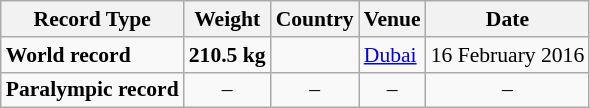<table class="wikitable" style="font-size:90%">
<tr>
<th>Record Type</th>
<th>Weight</th>
<th>Country</th>
<th>Venue</th>
<th>Date</th>
</tr>
<tr>
<td><strong>World record</strong></td>
<td><strong>210.5 kg</strong></td>
<td></td>
<td><a href='#'>Dubai</a></td>
<td>16 February 2016</td>
</tr>
<tr>
<td><strong>Paralympic record</strong></td>
<td align="center">–</td>
<td align="center">–</td>
<td align="center">–</td>
<td align="center">–</td>
</tr>
</table>
